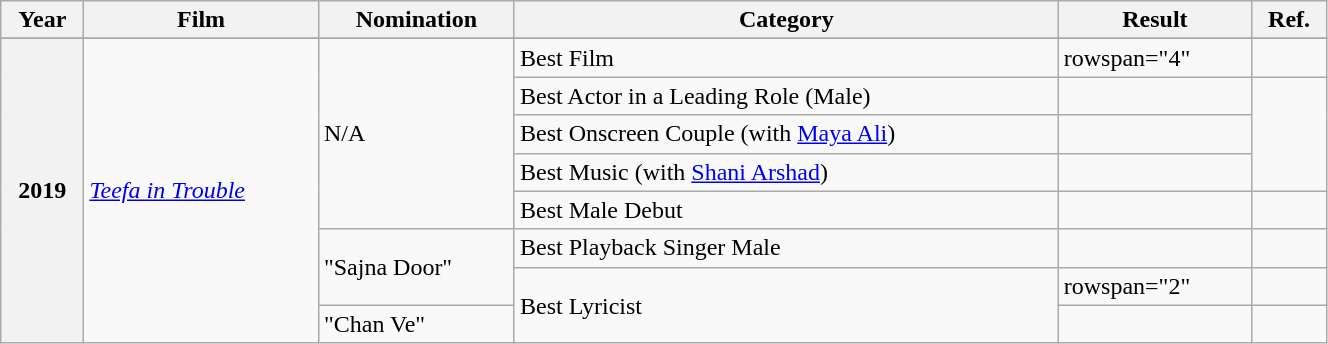<table class="wikitable plainrowheaders" width="70%" "textcolor:#000;">
<tr>
<th>Year</th>
<th>Film</th>
<th>Nomination</th>
<th>Category</th>
<th>Result</th>
<th>Ref.</th>
</tr>
<tr>
</tr>
<tr>
<th rowspan="8">2019</th>
<td rowspan="8"><em><a href='#'>Teefa in Trouble</a></em></td>
<td rowspan="5">N/A</td>
<td>Best Film</td>
<td>rowspan="4" </td>
<td></td>
</tr>
<tr>
<td>Best Actor in a Leading Role (Male)</td>
<td></td>
</tr>
<tr>
<td>Best Onscreen Couple (with <a href='#'>Maya Ali</a>)</td>
<td></td>
</tr>
<tr>
<td>Best Music (with <a href='#'>Shani Arshad</a>)</td>
<td></td>
</tr>
<tr>
<td>Best Male Debut</td>
<td></td>
<td></td>
</tr>
<tr>
<td rowspan="2">"Sajna Door"</td>
<td>Best Playback Singer Male</td>
<td></td>
<td></td>
</tr>
<tr>
<td rowspan="2">Best Lyricist</td>
<td>rowspan="2" </td>
<td></td>
</tr>
<tr>
<td>"Chan Ve"</td>
<td></td>
</tr>
</table>
